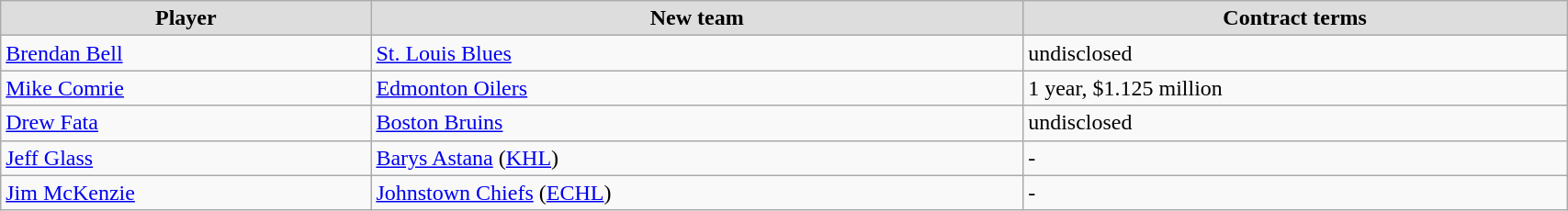<table class="wikitable" style="width:90%;">
<tr style="text-align:center; background:#ddd;">
<td><strong>Player</strong></td>
<td><strong>New team</strong></td>
<td><strong>Contract terms</strong></td>
</tr>
<tr>
<td><a href='#'>Brendan Bell</a></td>
<td><a href='#'>St. Louis Blues</a></td>
<td>undisclosed</td>
</tr>
<tr>
<td><a href='#'>Mike Comrie</a></td>
<td><a href='#'>Edmonton Oilers</a></td>
<td>1 year, $1.125 million</td>
</tr>
<tr>
<td><a href='#'>Drew Fata</a></td>
<td><a href='#'>Boston Bruins</a></td>
<td>undisclosed</td>
</tr>
<tr>
<td><a href='#'>Jeff Glass</a></td>
<td><a href='#'>Barys Astana</a> (<a href='#'>KHL</a>)</td>
<td>-</td>
</tr>
<tr>
<td><a href='#'>Jim McKenzie</a></td>
<td><a href='#'>Johnstown Chiefs</a> (<a href='#'>ECHL</a>)</td>
<td>-</td>
</tr>
</table>
